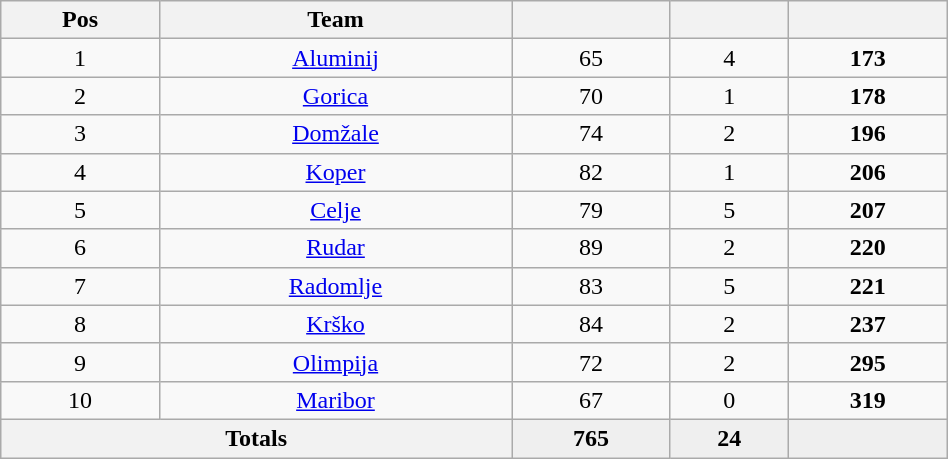<table class="wikitable" style="text-align:center; width:50%">
<tr>
<th>Pos</th>
<th>Team</th>
<th></th>
<th></th>
<th></th>
</tr>
<tr>
<td>1</td>
<td><a href='#'>Aluminij</a></td>
<td>65</td>
<td>4</td>
<td><strong>173</strong></td>
</tr>
<tr>
<td>2</td>
<td><a href='#'>Gorica</a></td>
<td>70</td>
<td>1</td>
<td><strong>178</strong></td>
</tr>
<tr>
<td>3</td>
<td><a href='#'>Domžale</a></td>
<td>74</td>
<td>2</td>
<td><strong>196</strong></td>
</tr>
<tr>
<td>4</td>
<td><a href='#'>Koper</a></td>
<td>82</td>
<td>1</td>
<td><strong>206</strong></td>
</tr>
<tr>
<td>5</td>
<td><a href='#'>Celje</a></td>
<td>79</td>
<td>5</td>
<td><strong>207</strong></td>
</tr>
<tr>
<td>6</td>
<td><a href='#'>Rudar</a></td>
<td>89</td>
<td>2</td>
<td><strong>220</strong></td>
</tr>
<tr>
<td>7</td>
<td><a href='#'>Radomlje</a></td>
<td>83</td>
<td>5</td>
<td><strong>221</strong></td>
</tr>
<tr>
<td>8</td>
<td><a href='#'>Krško</a></td>
<td>84</td>
<td>2</td>
<td><strong>237</strong></td>
</tr>
<tr>
<td>9</td>
<td><a href='#'>Olimpija</a></td>
<td>72</td>
<td>2</td>
<td><strong>295</strong></td>
</tr>
<tr>
<td>10</td>
<td><a href='#'>Maribor</a></td>
<td>67</td>
<td>0</td>
<td><strong>319</strong></td>
</tr>
<tr bgcolor="#EFEFEF">
<th colspan="2" style="width:85px;">Totals</th>
<td><strong>765</strong></td>
<td><strong>24</strong></td>
<td></td>
</tr>
</table>
